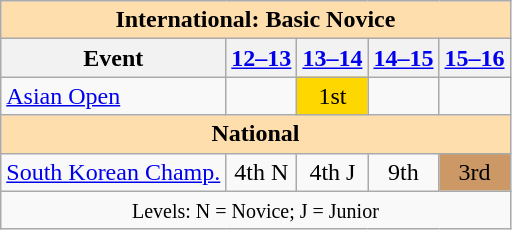<table class="wikitable" style="text-align:center">
<tr>
<th style="background-color: #ffdead; " colspan=5 align=center>International: Basic Novice</th>
</tr>
<tr>
<th>Event</th>
<th><a href='#'>12–13</a></th>
<th><a href='#'>13–14</a></th>
<th><a href='#'>14–15</a></th>
<th><a href='#'>15–16</a></th>
</tr>
<tr>
<td align=left><a href='#'>Asian Open</a></td>
<td></td>
<td bgcolor=gold>1st</td>
<td></td>
<td></td>
</tr>
<tr>
<th style="background-color: #ffdead; " colspan=5 align=center>National</th>
</tr>
<tr>
<td align=left><a href='#'>South Korean Champ.</a></td>
<td>4th N</td>
<td>4th J</td>
<td>9th</td>
<td bgcolor=cc9966>3rd</td>
</tr>
<tr>
<td colspan=5 align=center><small> Levels: N = Novice; J = Junior </small></td>
</tr>
</table>
